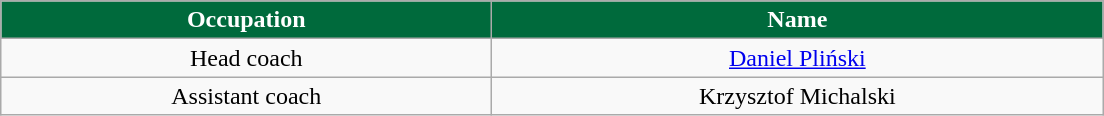<table class="wikitable" style="font-size:100%; text-align:center">
<tr>
<th style="width:20em; color: #FFFFFF; background-color:#006A3C">Occupation</th>
<th colspan="2" style="width:25em; color: #FFFFFF; background-color:#006A3C">Name</th>
</tr>
<tr>
<td>Head coach</td>
<td colspan="2"> <a href='#'>Daniel Pliński</a></td>
</tr>
<tr>
<td>Assistant coach</td>
<td colspan="2"> Krzysztof Michalski</td>
</tr>
</table>
